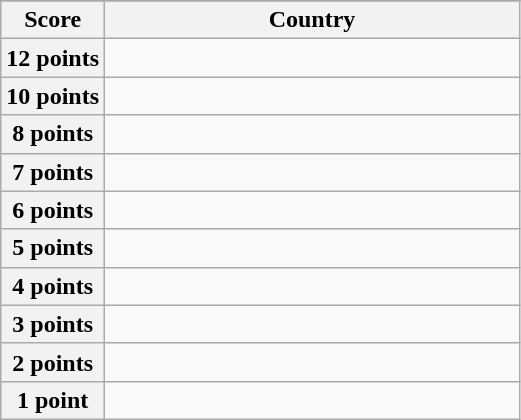<table class="wikitable">
<tr>
</tr>
<tr>
<th scope="col" width="20%">Score</th>
<th scope="col">Country</th>
</tr>
<tr>
<th scope="row">12 points</th>
<td></td>
</tr>
<tr>
<th scope="row">10 points</th>
<td></td>
</tr>
<tr>
<th scope="row">8 points</th>
<td></td>
</tr>
<tr>
<th scope="row">7 points</th>
<td></td>
</tr>
<tr>
<th scope="row">6 points</th>
<td></td>
</tr>
<tr>
<th scope="row">5 points</th>
<td></td>
</tr>
<tr>
<th scope="row">4 points</th>
<td></td>
</tr>
<tr>
<th scope="row">3 points</th>
<td></td>
</tr>
<tr>
<th scope="row">2 points</th>
<td></td>
</tr>
<tr>
<th scope="row">1 point</th>
<td></td>
</tr>
</table>
